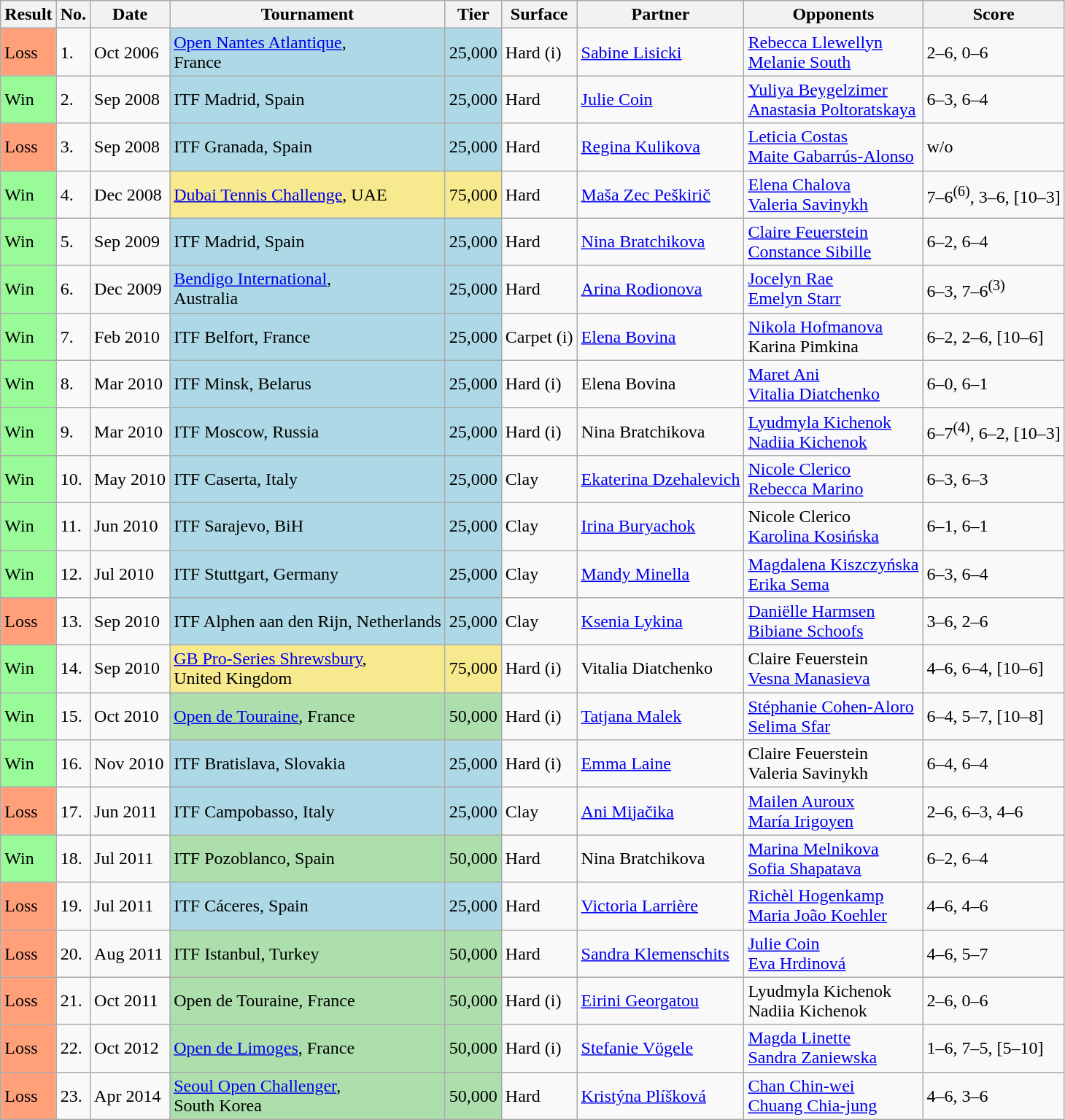<table class="sortable wikitable">
<tr>
<th>Result</th>
<th>No.</th>
<th>Date</th>
<th>Tournament</th>
<th>Tier</th>
<th>Surface</th>
<th>Partner</th>
<th>Opponents</th>
<th class="unsortable">Score</th>
</tr>
<tr>
<td bgcolor="FFA07A">Loss</td>
<td>1.</td>
<td>Oct 2006</td>
<td style="background:lightblue;"><a href='#'>Open Nantes Atlantique</a>, <br>France</td>
<td style="background:lightblue;">25,000</td>
<td>Hard (i)</td>
<td> <a href='#'>Sabine Lisicki</a></td>
<td> <a href='#'>Rebecca Llewellyn</a> <br>  <a href='#'>Melanie South</a></td>
<td>2–6, 0–6</td>
</tr>
<tr>
<td bgcolor="98FB98">Win</td>
<td>2.</td>
<td>Sep 2008</td>
<td style="background:lightblue;">ITF Madrid, Spain</td>
<td style="background:lightblue;">25,000</td>
<td>Hard</td>
<td> <a href='#'>Julie Coin</a></td>
<td> <a href='#'>Yuliya Beygelzimer</a> <br>  <a href='#'>Anastasia Poltoratskaya</a></td>
<td>6–3, 6–4</td>
</tr>
<tr>
<td bgcolor="FFA07A">Loss</td>
<td>3.</td>
<td>Sep 2008</td>
<td style="background:lightblue;">ITF Granada, Spain</td>
<td style="background:lightblue;">25,000</td>
<td>Hard</td>
<td> <a href='#'>Regina Kulikova</a></td>
<td> <a href='#'>Leticia Costas</a> <br>  <a href='#'>Maite Gabarrús-Alonso</a></td>
<td>w/o</td>
</tr>
<tr>
<td bgcolor="98FB98">Win</td>
<td>4.</td>
<td>Dec 2008</td>
<td style="background:#f7e98e;"><a href='#'>Dubai Tennis Challenge</a>, UAE</td>
<td style="background:#f7e98e;">75,000</td>
<td>Hard</td>
<td> <a href='#'>Maša Zec Peškirič</a></td>
<td> <a href='#'>Elena Chalova</a> <br>  <a href='#'>Valeria Savinykh</a></td>
<td>7–6<sup>(6)</sup>, 3–6, [10–3]</td>
</tr>
<tr>
<td bgcolor="98FB98">Win</td>
<td>5.</td>
<td>Sep 2009</td>
<td style="background:lightblue;">ITF Madrid, Spain</td>
<td style="background:lightblue;">25,000</td>
<td>Hard</td>
<td> <a href='#'>Nina Bratchikova</a></td>
<td> <a href='#'>Claire Feuerstein</a> <br>  <a href='#'>Constance Sibille</a></td>
<td>6–2, 6–4</td>
</tr>
<tr>
<td bgcolor="98FB98">Win</td>
<td>6.</td>
<td>Dec 2009</td>
<td style="background:lightblue;"><a href='#'>Bendigo International</a>, <br>Australia</td>
<td style="background:lightblue;">25,000</td>
<td>Hard</td>
<td> <a href='#'>Arina Rodionova</a></td>
<td> <a href='#'>Jocelyn Rae</a> <br>  <a href='#'>Emelyn Starr</a></td>
<td>6–3, 7–6<sup>(3)</sup></td>
</tr>
<tr>
<td bgcolor="98FB98">Win</td>
<td>7.</td>
<td>Feb 2010</td>
<td style="background:lightblue;">ITF Belfort, France</td>
<td style="background:lightblue;">25,000</td>
<td>Carpet (i)</td>
<td> <a href='#'>Elena Bovina</a></td>
<td> <a href='#'>Nikola Hofmanova</a> <br>  Karina Pimkina</td>
<td>6–2, 2–6, [10–6]</td>
</tr>
<tr>
<td bgcolor="98FB98">Win</td>
<td>8.</td>
<td>Mar 2010</td>
<td style="background:lightblue;">ITF Minsk, Belarus</td>
<td style="background:lightblue;">25,000</td>
<td>Hard (i)</td>
<td> Elena Bovina</td>
<td> <a href='#'>Maret Ani</a> <br>  <a href='#'>Vitalia Diatchenko</a></td>
<td>6–0, 6–1</td>
</tr>
<tr>
<td bgcolor="98FB98">Win</td>
<td>9.</td>
<td>Mar 2010</td>
<td style="background:lightblue;">ITF Moscow, Russia</td>
<td style="background:lightblue;">25,000</td>
<td>Hard (i)</td>
<td> Nina Bratchikova</td>
<td> <a href='#'>Lyudmyla Kichenok</a> <br>  <a href='#'>Nadiia Kichenok</a></td>
<td>6–7<sup>(4)</sup>, 6–2, [10–3]</td>
</tr>
<tr>
<td bgcolor="98FB98">Win</td>
<td>10.</td>
<td>May 2010</td>
<td style="background:lightblue;">ITF Caserta, Italy</td>
<td style="background:lightblue;">25,000</td>
<td>Clay</td>
<td> <a href='#'>Ekaterina Dzehalevich</a></td>
<td> <a href='#'>Nicole Clerico</a> <br>  <a href='#'>Rebecca Marino</a></td>
<td>6–3, 6–3</td>
</tr>
<tr>
<td bgcolor="98FB98">Win</td>
<td>11.</td>
<td>Jun 2010</td>
<td style="background:lightblue;">ITF Sarajevo, BiH</td>
<td style="background:lightblue;">25,000</td>
<td>Clay</td>
<td> <a href='#'>Irina Buryachok</a></td>
<td> Nicole Clerico <br>  <a href='#'>Karolina Kosińska</a></td>
<td>6–1, 6–1</td>
</tr>
<tr>
<td bgcolor="98FB98">Win</td>
<td>12.</td>
<td>Jul 2010</td>
<td style="background:lightblue;">ITF Stuttgart, Germany</td>
<td style="background:lightblue;">25,000</td>
<td>Clay</td>
<td> <a href='#'>Mandy Minella</a></td>
<td> <a href='#'>Magdalena Kiszczyńska</a> <br>  <a href='#'>Erika Sema</a></td>
<td>6–3, 6–4</td>
</tr>
<tr>
<td bgcolor="FFA07A">Loss</td>
<td>13.</td>
<td>Sep 2010</td>
<td style="background:lightblue;">ITF Alphen aan den Rijn, Netherlands</td>
<td style="background:lightblue;">25,000</td>
<td>Clay</td>
<td> <a href='#'>Ksenia Lykina</a></td>
<td> <a href='#'>Daniëlle Harmsen</a> <br>  <a href='#'>Bibiane Schoofs</a></td>
<td>3–6, 2–6</td>
</tr>
<tr>
<td bgcolor="98FB98">Win</td>
<td>14.</td>
<td>Sep 2010</td>
<td style="background:#f7e98e;"><a href='#'>GB Pro-Series Shrewsbury</a>, <br>United Kingdom</td>
<td style="background:#f7e98e;">75,000</td>
<td>Hard (i)</td>
<td> Vitalia Diatchenko</td>
<td> Claire Feuerstein <br>  <a href='#'>Vesna Manasieva</a></td>
<td>4–6, 6–4, [10–6]</td>
</tr>
<tr>
<td bgcolor="98FB98">Win</td>
<td>15.</td>
<td>Oct 2010</td>
<td style="background:#addfad;"><a href='#'>Open de Touraine</a>, France</td>
<td style="background:#addfad;">50,000</td>
<td>Hard (i)</td>
<td> <a href='#'>Tatjana Malek</a></td>
<td> <a href='#'>Stéphanie Cohen-Aloro</a> <br>  <a href='#'>Selima Sfar</a></td>
<td>6–4, 5–7, [10–8]</td>
</tr>
<tr>
<td bgcolor="98FB98">Win</td>
<td>16.</td>
<td>Nov 2010</td>
<td style="background:lightblue;">ITF Bratislava, Slovakia</td>
<td style="background:lightblue;">25,000</td>
<td>Hard (i)</td>
<td> <a href='#'>Emma Laine</a></td>
<td> Claire Feuerstein <br>  Valeria Savinykh</td>
<td>6–4, 6–4</td>
</tr>
<tr>
<td bgcolor="FFA07A">Loss</td>
<td>17.</td>
<td>Jun 2011</td>
<td style="background:lightblue;">ITF Campobasso, Italy</td>
<td style="background:lightblue;">25,000</td>
<td>Clay</td>
<td> <a href='#'>Ani Mijačika</a></td>
<td> <a href='#'>Mailen Auroux</a> <br>  <a href='#'>María Irigoyen</a></td>
<td>2–6, 6–3, 4–6</td>
</tr>
<tr>
<td bgcolor="98FB98">Win</td>
<td>18.</td>
<td>Jul 2011</td>
<td style="background:#addfad;">ITF Pozoblanco, Spain</td>
<td style="background:#addfad;">50,000</td>
<td>Hard</td>
<td> Nina Bratchikova</td>
<td> <a href='#'>Marina Melnikova</a> <br>  <a href='#'>Sofia Shapatava</a></td>
<td>6–2, 6–4</td>
</tr>
<tr>
<td bgcolor="FFA07A">Loss</td>
<td>19.</td>
<td>Jul 2011</td>
<td style="background:lightblue;">ITF Cáceres, Spain</td>
<td style="background:lightblue;">25,000</td>
<td>Hard</td>
<td> <a href='#'>Victoria Larrière</a></td>
<td> <a href='#'>Richèl Hogenkamp</a> <br>  <a href='#'>Maria João Koehler</a></td>
<td>4–6, 4–6</td>
</tr>
<tr>
<td bgcolor="FFA07A">Loss</td>
<td>20.</td>
<td>Aug 2011</td>
<td style="background:#addfad;">ITF Istanbul, Turkey</td>
<td style="background:#addfad;">50,000</td>
<td>Hard</td>
<td> <a href='#'>Sandra Klemenschits</a></td>
<td> <a href='#'>Julie Coin</a> <br>  <a href='#'>Eva Hrdinová</a></td>
<td>4–6, 5–7</td>
</tr>
<tr>
<td bgcolor="FFA07A">Loss</td>
<td>21.</td>
<td>Oct 2011</td>
<td style="background:#addfad;">Open de Touraine, France</td>
<td style="background:#addfad;">50,000</td>
<td>Hard (i)</td>
<td> <a href='#'>Eirini Georgatou</a></td>
<td> Lyudmyla Kichenok <br>  Nadiia Kichenok</td>
<td>2–6, 0–6</td>
</tr>
<tr>
<td bgcolor="FFA07A">Loss</td>
<td>22.</td>
<td>Oct 2012</td>
<td style="background:#addfad;"><a href='#'>Open de Limoges</a>, France</td>
<td style="background:#addfad;">50,000</td>
<td>Hard (i)</td>
<td> <a href='#'>Stefanie Vögele</a></td>
<td> <a href='#'>Magda Linette</a> <br>  <a href='#'>Sandra Zaniewska</a></td>
<td>1–6, 7–5, [5–10]</td>
</tr>
<tr>
<td style="background:#ffa07a;">Loss</td>
<td>23.</td>
<td>Apr 2014</td>
<td style="background:#addfad;"><a href='#'>Seoul Open Challenger</a>, <br>South Korea</td>
<td style="background:#addfad;">50,000</td>
<td>Hard</td>
<td> <a href='#'>Kristýna Plíšková</a></td>
<td> <a href='#'>Chan Chin-wei</a> <br>  <a href='#'>Chuang Chia-jung</a></td>
<td>4–6, 3–6</td>
</tr>
</table>
